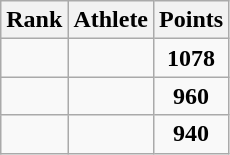<table class=wikitable style="text-align:center;">
<tr>
<th>Rank</th>
<th>Athlete</th>
<th>Points</th>
</tr>
<tr>
<td></td>
<td align=left></td>
<td><strong>1078</strong></td>
</tr>
<tr>
<td></td>
<td align=left></td>
<td><strong>960</strong></td>
</tr>
<tr>
<td></td>
<td align=left></td>
<td><strong>940</strong></td>
</tr>
</table>
